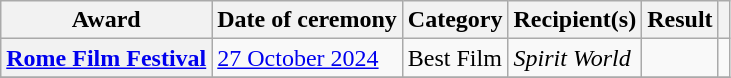<table class="wikitable sortable plainrowheaders">
<tr>
<th scope="col">Award</th>
<th scope="col">Date of ceremony</th>
<th scope="col">Category</th>
<th scope="col">Recipient(s)</th>
<th scope="col">Result</th>
<th scope="col" class="unsortable"></th>
</tr>
<tr>
<th scope="row"><a href='#'>Rome Film Festival</a></th>
<td><a href='#'>27 October 2024</a></td>
<td>Best Film</td>
<td><em>Spirit World</em></td>
<td></td>
<td align="center"></td>
</tr>
<tr>
</tr>
</table>
